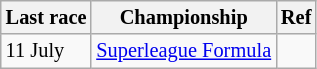<table class="wikitable" style="font-size: 85%">
<tr>
<th>Last race</th>
<th>Championship</th>
<th>Ref</th>
</tr>
<tr>
<td>11 July</td>
<td><a href='#'>Superleague Formula</a></td>
<td></td>
</tr>
</table>
